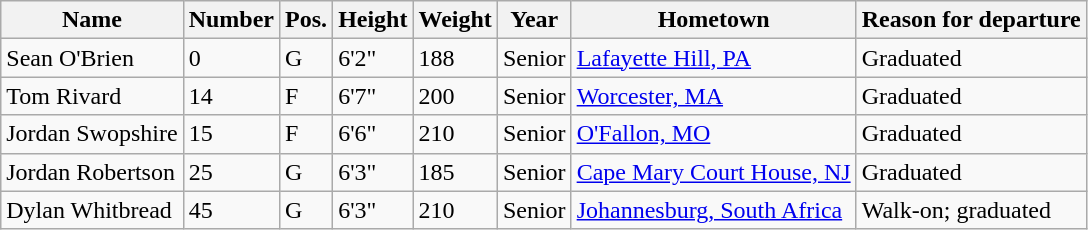<table class="wikitable sortable" border="1">
<tr>
<th>Name</th>
<th>Number</th>
<th>Pos.</th>
<th>Height</th>
<th>Weight</th>
<th>Year</th>
<th>Hometown</th>
<th class="unsortable">Reason for departure</th>
</tr>
<tr>
<td>Sean O'Brien</td>
<td>0</td>
<td>G</td>
<td>6'2"</td>
<td>188</td>
<td>Senior</td>
<td><a href='#'>Lafayette Hill, PA</a></td>
<td>Graduated</td>
</tr>
<tr>
<td>Tom Rivard</td>
<td>14</td>
<td>F</td>
<td>6'7"</td>
<td>200</td>
<td>Senior</td>
<td><a href='#'>Worcester, MA</a></td>
<td>Graduated</td>
</tr>
<tr>
<td>Jordan Swopshire</td>
<td>15</td>
<td>F</td>
<td>6'6"</td>
<td>210</td>
<td>Senior</td>
<td><a href='#'>O'Fallon, MO</a></td>
<td>Graduated</td>
</tr>
<tr>
<td>Jordan Robertson</td>
<td>25</td>
<td>G</td>
<td>6'3"</td>
<td>185</td>
<td>Senior</td>
<td><a href='#'>Cape Mary Court House, NJ</a></td>
<td>Graduated</td>
</tr>
<tr>
<td>Dylan Whitbread</td>
<td>45</td>
<td>G</td>
<td>6'3"</td>
<td>210</td>
<td>Senior</td>
<td><a href='#'>Johannesburg, South Africa</a></td>
<td>Walk-on; graduated</td>
</tr>
</table>
